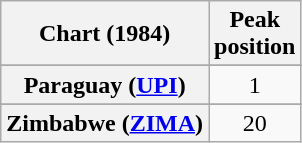<table class="wikitable sortable plainrowheaders" style="text-align:center">
<tr>
<th>Chart (1984)</th>
<th>Peak<br>position</th>
</tr>
<tr>
</tr>
<tr>
</tr>
<tr>
</tr>
<tr>
</tr>
<tr>
<th scope="row">Paraguay (<a href='#'>UPI</a>)</th>
<td>1</td>
</tr>
<tr>
</tr>
<tr>
<th scope="row">Zimbabwe (<a href='#'>ZIMA</a>)</th>
<td>20</td>
</tr>
</table>
